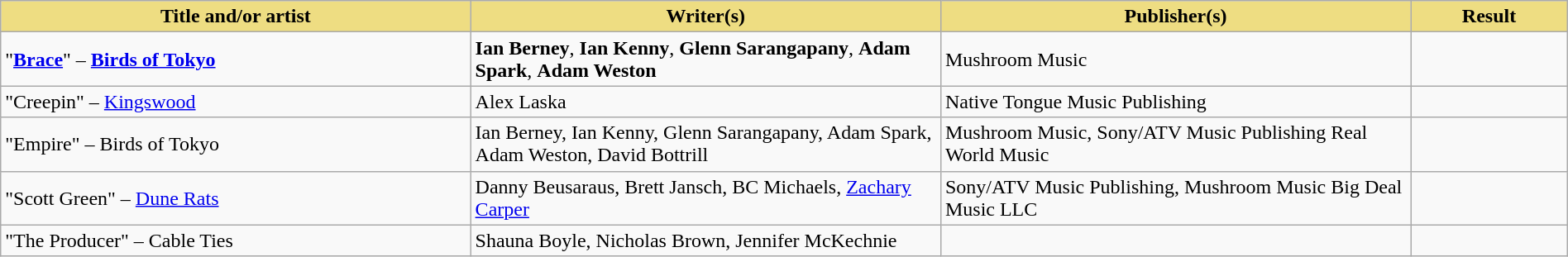<table class="wikitable" width=100%>
<tr>
<th style="width:30%;background:#EEDD82;">Title and/or artist</th>
<th style="width:30%;background:#EEDD82;">Writer(s)</th>
<th style="width:30%;background:#EEDD82;">Publisher(s)</th>
<th style="width:10%;background:#EEDD82;">Result</th>
</tr>
<tr>
<td>"<strong><a href='#'>Brace</a></strong>" – <strong><a href='#'>Birds of Tokyo</a></strong></td>
<td><strong>Ian Berney</strong>, <strong>Ian Kenny</strong>, <strong>Glenn Sarangapany</strong>, <strong>Adam Spark</strong>, <strong>Adam Weston</strong></td>
<td>Mushroom Music</td>
<td></td>
</tr>
<tr>
<td>"Creepin" – <a href='#'>Kingswood</a></td>
<td>Alex Laska</td>
<td>Native Tongue Music Publishing</td>
<td></td>
</tr>
<tr>
<td>"Empire" – Birds of Tokyo</td>
<td>Ian Berney, Ian Kenny, Glenn Sarangapany, Adam Spark, Adam Weston, David Bottrill</td>
<td>Mushroom Music, Sony/ATV Music Publishing  Real World Music</td>
<td></td>
</tr>
<tr>
<td>"Scott Green" – <a href='#'>Dune Rats</a></td>
<td>Danny Beusaraus, Brett Jansch, BC Michaels, <a href='#'>Zachary Carper</a></td>
<td>Sony/ATV Music Publishing, Mushroom Music  Big Deal Music LLC</td>
<td></td>
</tr>
<tr>
<td>"The Producer" – Cable Ties</td>
<td>Shauna Boyle, Nicholas Brown, Jennifer McKechnie</td>
<td></td>
<td></td>
</tr>
</table>
